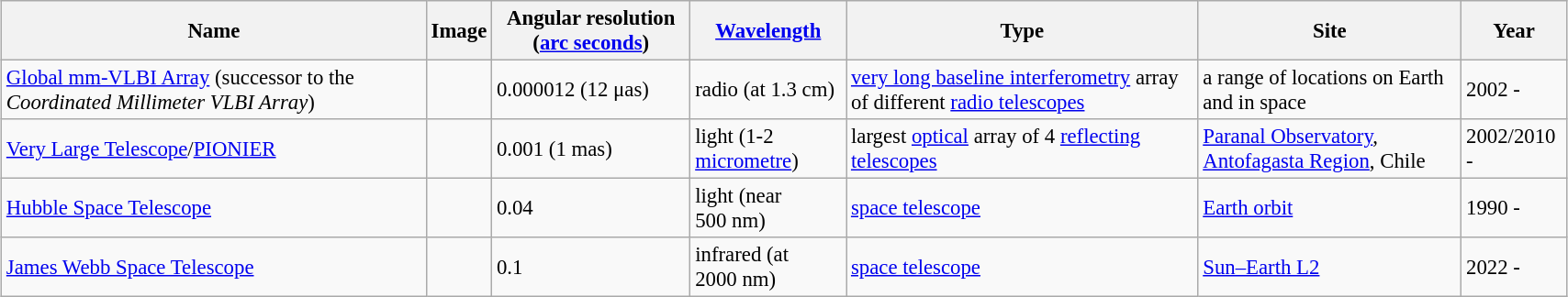<table class="wikitable sortable" style="margin: 1em auto 1em auto; width:90%; font-size:95%;">
<tr>
<th>Name</th>
<th class="unsortable">Image</th>
<th data-sort-type="number">Angular resolution (<a href='#'>arc seconds</a>)</th>
<th><a href='#'>Wavelength</a></th>
<th>Type</th>
<th>Site</th>
<th>Year</th>
</tr>
<tr>
<td><a href='#'>Global mm-VLBI Array</a> (successor to the <em>Coordinated Millimeter VLBI Array</em>)</td>
<td></td>
<td>0.000012 (12 μas)</td>
<td>radio (at 1.3 cm)</td>
<td><a href='#'>very long baseline interferometry</a> array of different <a href='#'>radio telescopes</a></td>
<td>a range of locations on Earth and in space</td>
<td>2002 - </td>
</tr>
<tr>
<td><a href='#'>Very Large Telescope</a>/<a href='#'>PIONIER</a></td>
<td></td>
<td>0.001 (1 mas)</td>
<td>light (1-2 <a href='#'>micrometre</a>)</td>
<td>largest <a href='#'>optical</a> array of 4 <a href='#'>reflecting telescopes</a></td>
<td><a href='#'>Paranal Observatory</a>, <a href='#'>Antofagasta Region</a>, Chile</td>
<td>2002/2010 -</td>
</tr>
<tr>
<td><a href='#'>Hubble Space Telescope</a></td>
<td></td>
<td>0.04</td>
<td>light (near 500 nm)</td>
<td><a href='#'>space telescope</a></td>
<td><a href='#'>Earth orbit</a></td>
<td>1990 -</td>
</tr>
<tr>
<td><a href='#'>James Webb Space Telescope</a></td>
<td></td>
<td>0.1</td>
<td>infrared (at 2000 nm)</td>
<td><a href='#'>space telescope</a></td>
<td><a href='#'>Sun–Earth L2</a></td>
<td>2022 -</td>
</tr>
</table>
